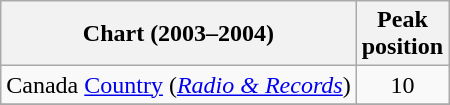<table class="wikitable sortable">
<tr>
<th align="left">Chart (2003–2004)</th>
<th align="center">Peak<br>position</th>
</tr>
<tr>
<td align="left">Canada <a href='#'>Country</a> (<em><a href='#'>Radio & Records</a></em>)</td>
<td align="center">10</td>
</tr>
<tr>
</tr>
<tr>
</tr>
<tr>
</tr>
</table>
